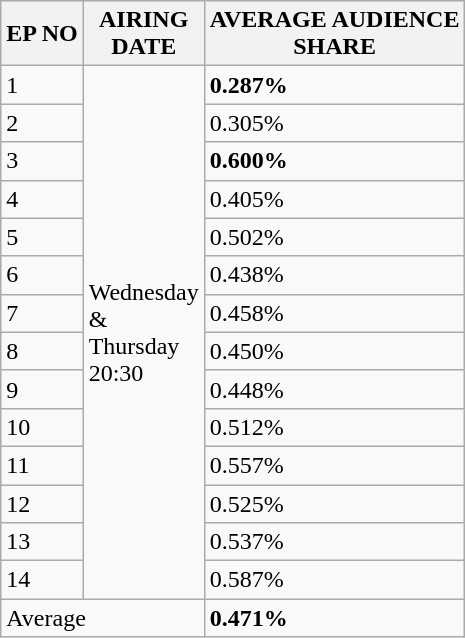<table class="wikitable">
<tr>
<th>EP NO</th>
<th>AIRING<br>DATE</th>
<th>AVERAGE AUDIENCE<br>SHARE</th>
</tr>
<tr>
<td>1</td>
<td rowspan="14">Wednesday<br>&<br>Thursday<br>20:30</td>
<td><span><strong>0.287%</strong></span></td>
</tr>
<tr>
<td>2</td>
<td>0.305%</td>
</tr>
<tr>
<td>3</td>
<td><span><strong>0.600%</strong></span></td>
</tr>
<tr>
<td>4</td>
<td>0.405%</td>
</tr>
<tr>
<td>5</td>
<td>0.502%</td>
</tr>
<tr>
<td>6</td>
<td>0.438%</td>
</tr>
<tr>
<td>7</td>
<td>0.458%</td>
</tr>
<tr>
<td>8</td>
<td>0.450%</td>
</tr>
<tr>
<td>9</td>
<td>0.448%</td>
</tr>
<tr>
<td>10</td>
<td>0.512%</td>
</tr>
<tr>
<td>11</td>
<td>0.557%</td>
</tr>
<tr>
<td>12</td>
<td>0.525%</td>
</tr>
<tr>
<td>13</td>
<td>0.537%</td>
</tr>
<tr>
<td>14</td>
<td>0.587%</td>
</tr>
<tr>
<td colspan="2">Average</td>
<td><strong>0.471%</strong></td>
</tr>
</table>
